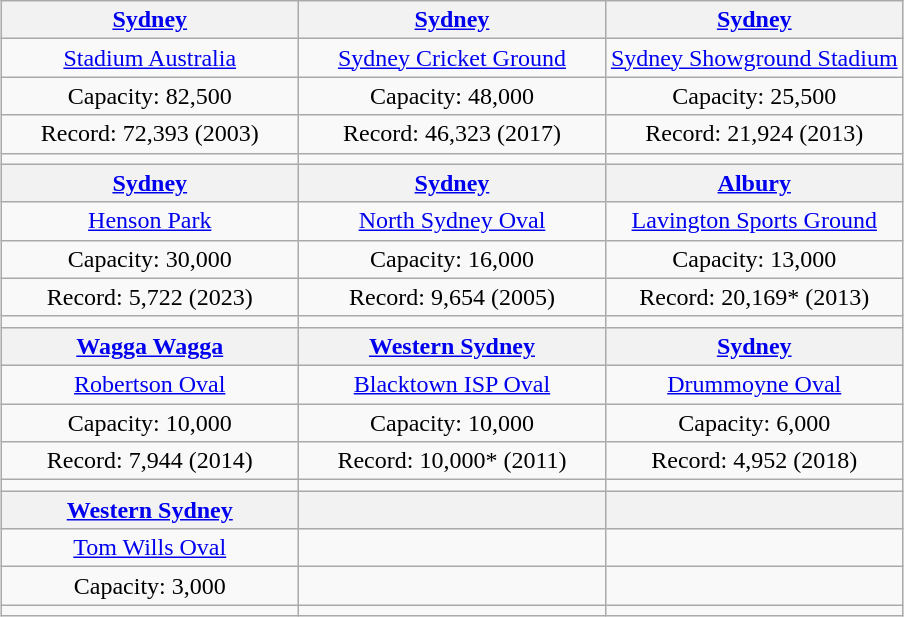<table class="wikitable" style="text-align:center; margin: 1em auto;">
<tr>
<th width="33%"><a href='#'>Sydney</a></th>
<th width="34%"><a href='#'>Sydney</a></th>
<th width="33%"><a href='#'>Sydney</a></th>
</tr>
<tr>
<td><a href='#'>Stadium Australia</a></td>
<td><a href='#'>Sydney Cricket Ground</a></td>
<td><a href='#'>Sydney Showground Stadium</a></td>
</tr>
<tr>
<td>Capacity: 82,500</td>
<td>Capacity: 48,000</td>
<td>Capacity: 25,500</td>
</tr>
<tr>
<td>Record: 72,393 (2003)</td>
<td>Record: 46,323 (2017)</td>
<td>Record: 21,924 (2013)</td>
</tr>
<tr>
<td></td>
<td></td>
<td></td>
</tr>
<tr>
<th width="33%"><a href='#'>Sydney</a></th>
<th width="33%"><a href='#'>Sydney</a></th>
<th width="33%"><a href='#'>Albury</a></th>
</tr>
<tr>
<td><a href='#'>Henson Park</a></td>
<td><a href='#'>North Sydney Oval</a></td>
<td><a href='#'>Lavington Sports Ground</a></td>
</tr>
<tr>
<td>Capacity: 30,000</td>
<td>Capacity: 16,000</td>
<td>Capacity: 13,000</td>
</tr>
<tr>
<td>Record: 5,722 (2023)</td>
<td>Record: 9,654 (2005)</td>
<td>Record: 20,169* (2013)</td>
</tr>
<tr>
<td></td>
<td></td>
<td></td>
</tr>
<tr>
<th width="33%"><a href='#'>Wagga Wagga</a></th>
<th width="33%"><a href='#'>Western Sydney</a></th>
<th width="33%"><a href='#'>Sydney</a></th>
</tr>
<tr>
<td><a href='#'>Robertson Oval</a></td>
<td><a href='#'>Blacktown ISP Oval</a></td>
<td><a href='#'>Drummoyne Oval</a></td>
</tr>
<tr>
<td>Capacity: 10,000</td>
<td>Capacity: 10,000</td>
<td>Capacity: 6,000</td>
</tr>
<tr>
<td>Record: 7,944 (2014)</td>
<td>Record: 10,000* (2011)</td>
<td>Record: 4,952 (2018)</td>
</tr>
<tr>
<td></td>
<td></td>
<td></td>
</tr>
<tr>
<th width="33%"><a href='#'>Western Sydney</a></th>
<th width="33%"></th>
<th width="33%"></th>
</tr>
<tr>
<td><a href='#'>Tom Wills Oval</a></td>
<td></td>
<td></td>
</tr>
<tr>
<td>Capacity: 3,000</td>
<td></td>
<td></td>
</tr>
<tr>
<td></td>
<td></td>
<td></td>
</tr>
</table>
